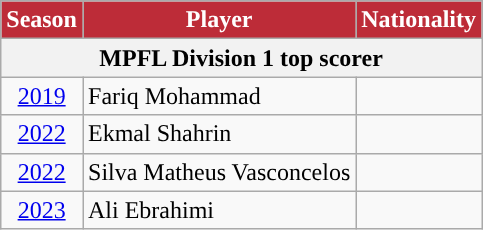<table class="wikitable">
<tr>
<th style="background:#bd2c38; color:white;">Season</th>
<th style="background:#bd2c38; color:white; ">Player</th>
<th style="background:#bd2c38; color:white; ">Nationality</th>
</tr>
<tr>
<th colspan="3">MPFL Division 1 top scorer</th>
</tr>
<tr>
<td align="center"><a href='#'>2019</a></td>
<td>Fariq Mohammad</td>
<td></td>
</tr>
<tr>
<td align="center"><a href='#'>2022</a></td>
<td>Ekmal Shahrin</td>
<td></td>
</tr>
<tr>
<td align="center"><a href='#'>2022</a></td>
<td>Silva Matheus Vasconcelos</td>
<td></td>
</tr>
<tr>
<td align="center"><a href='#'>2023</a></td>
<td>Ali Ebrahimi</td>
<td></td>
</tr>
</table>
